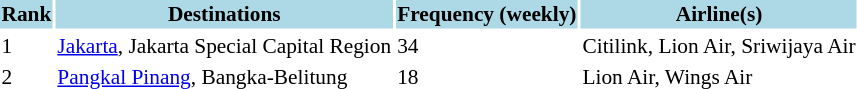<table class="sortable" style="font-size:89%; align=center;">
<tr style="background:lightblue;">
<th>Rank</th>
<th>Destinations</th>
<th>Frequency (weekly)</th>
<th>Airline(s)</th>
</tr>
<tr>
<td>1</td>
<td> <a href='#'>Jakarta</a>, Jakarta Special Capital Region</td>
<td>34</td>
<td>Citilink, Lion Air, Sriwijaya Air</td>
</tr>
<tr>
<td>2</td>
<td> <a href='#'>Pangkal Pinang</a>, Bangka-Belitung</td>
<td>18</td>
<td>Lion Air, Wings Air</td>
</tr>
<tr>
</tr>
</table>
